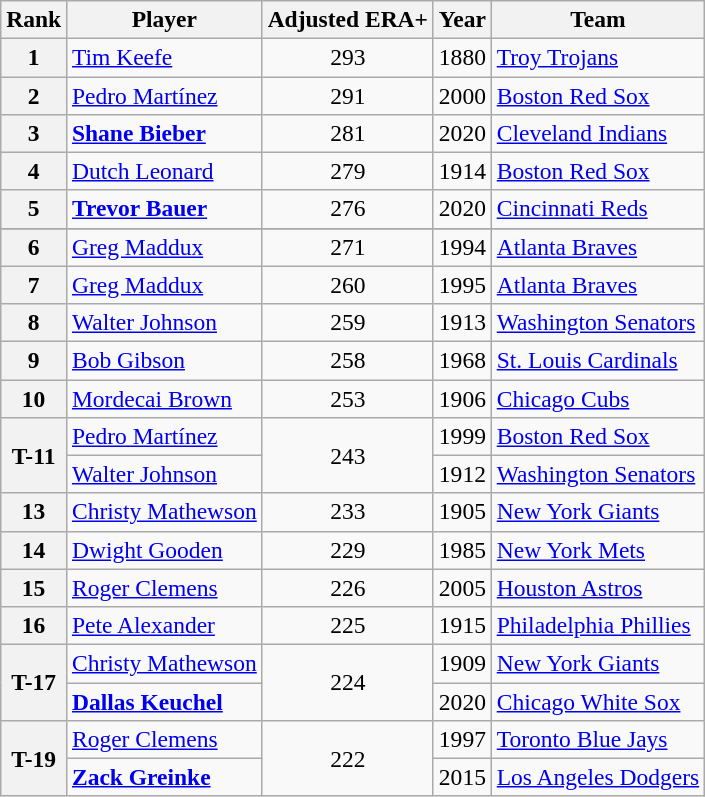<table class="wikitable" style="font-size:98%;">
<tr>
<th>Rank</th>
<th>Player</th>
<th>Adjusted ERA+</th>
<th>Year</th>
<th>Team</th>
</tr>
<tr>
<th>1</th>
<td><a href='#'>Tim Keefe</a></td>
<td align="center">293</td>
<td>1880</td>
<td><a href='#'>Troy Trojans</a></td>
</tr>
<tr>
<th>2</th>
<td><a href='#'>Pedro Martínez</a></td>
<td align="center">291</td>
<td>2000</td>
<td><a href='#'>Boston Red Sox</a></td>
</tr>
<tr>
<th>3</th>
<td><strong><a href='#'>Shane Bieber</a></strong></td>
<td align="center">281</td>
<td>2020</td>
<td><a href='#'>Cleveland Indians</a></td>
</tr>
<tr>
<th>4</th>
<td><a href='#'>Dutch Leonard</a></td>
<td align="center">279</td>
<td>1914</td>
<td><a href='#'>Boston Red Sox</a></td>
</tr>
<tr>
<th>5</th>
<td><strong><a href='#'>Trevor Bauer</a></strong></td>
<td align="center">276</td>
<td>2020</td>
<td><a href='#'>Cincinnati Reds</a></td>
</tr>
<tr>
</tr>
<tr>
<th>6</th>
<td><a href='#'>Greg Maddux</a></td>
<td align="center">271</td>
<td>1994</td>
<td><a href='#'>Atlanta Braves</a></td>
</tr>
<tr>
<th>7</th>
<td><a href='#'>Greg Maddux</a></td>
<td align="center">260</td>
<td>1995</td>
<td><a href='#'>Atlanta Braves</a></td>
</tr>
<tr>
<th>8</th>
<td><a href='#'>Walter Johnson</a></td>
<td align="center">259</td>
<td>1913</td>
<td><a href='#'>Washington Senators</a></td>
</tr>
<tr>
<th>9</th>
<td><a href='#'>Bob Gibson</a></td>
<td align="center">258</td>
<td>1968</td>
<td><a href='#'>St. Louis Cardinals</a></td>
</tr>
<tr>
<th>10</th>
<td><a href='#'>Mordecai Brown</a></td>
<td align="center">253</td>
<td>1906</td>
<td><a href='#'>Chicago Cubs</a></td>
</tr>
<tr>
<th rowspan=2>T-11</th>
<td><a href='#'>Pedro Martínez</a></td>
<td align="center" rowspan=2>243</td>
<td>1999</td>
<td><a href='#'>Boston Red Sox</a></td>
</tr>
<tr>
<td><a href='#'>Walter Johnson</a></td>
<td>1912</td>
<td><a href='#'>Washington Senators</a></td>
</tr>
<tr>
<th>13</th>
<td><a href='#'>Christy Mathewson</a></td>
<td align="center">233</td>
<td>1905</td>
<td><a href='#'>New York Giants</a></td>
</tr>
<tr>
<th>14</th>
<td><a href='#'>Dwight Gooden</a></td>
<td align="center">229</td>
<td>1985</td>
<td><a href='#'>New York Mets</a></td>
</tr>
<tr>
<th>15</th>
<td><a href='#'>Roger Clemens</a></td>
<td align="center">226</td>
<td>2005</td>
<td><a href='#'>Houston Astros</a></td>
</tr>
<tr>
<th>16</th>
<td><a href='#'>Pete Alexander</a></td>
<td align="center">225</td>
<td>1915</td>
<td><a href='#'>Philadelphia Phillies</a></td>
</tr>
<tr>
<th rowspan=2>T-17</th>
<td><a href='#'>Christy Mathewson</a></td>
<td align="center" rowspan=2>224</td>
<td>1909</td>
<td><a href='#'>New York Giants</a></td>
</tr>
<tr>
<td><strong><a href='#'>Dallas Keuchel</a></strong></td>
<td>2020</td>
<td><a href='#'>Chicago White Sox</a></td>
</tr>
<tr>
<th rowspan=2>T-19</th>
<td><a href='#'>Roger Clemens</a></td>
<td align="center" rowspan=2>222</td>
<td>1997</td>
<td><a href='#'>Toronto Blue Jays</a></td>
</tr>
<tr>
<td><strong><a href='#'>Zack Greinke</a></strong></td>
<td>2015</td>
<td><a href='#'>Los Angeles Dodgers</a></td>
</tr>
</table>
